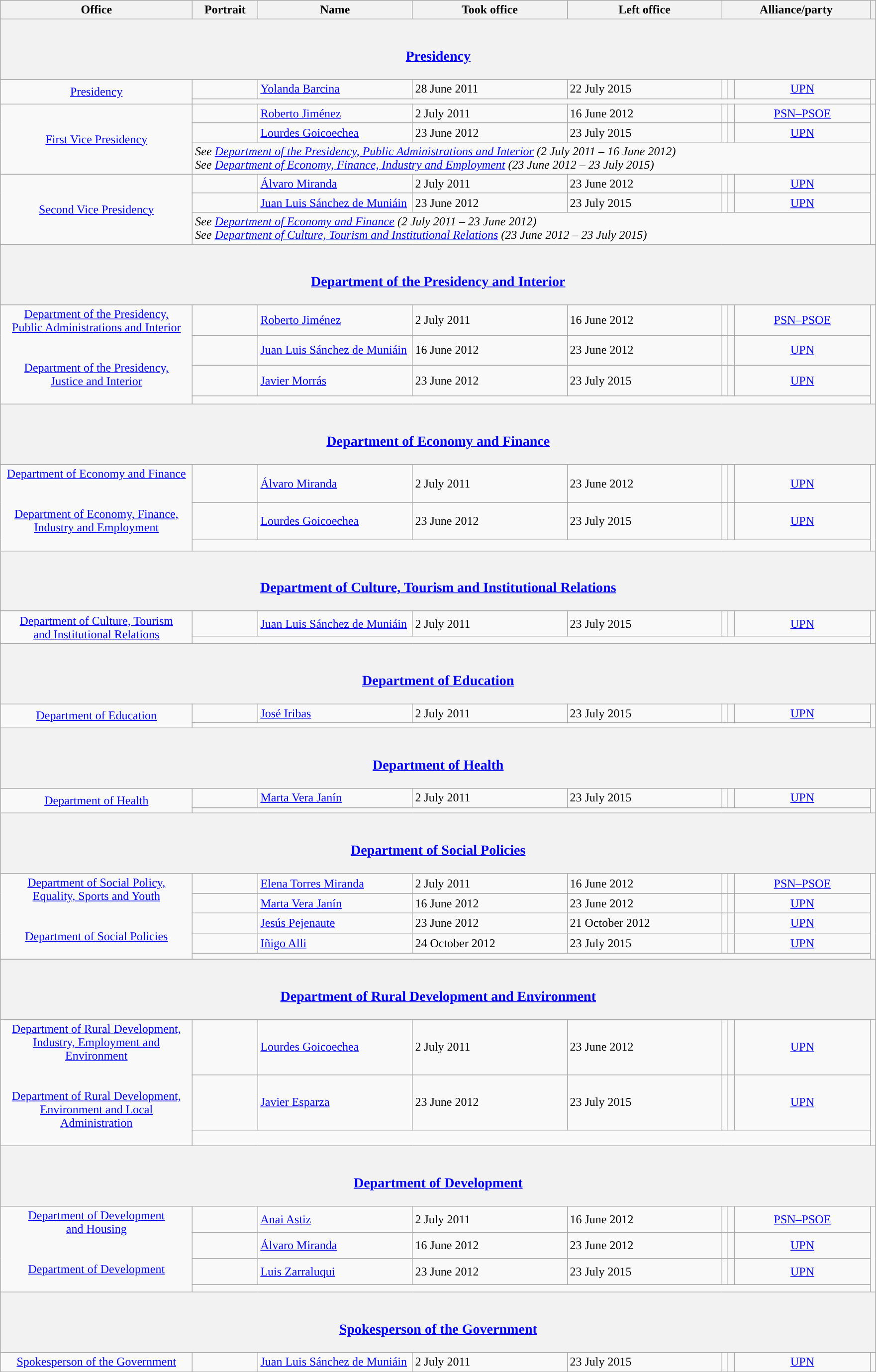<table class="wikitable" style="line-height:18px;">
<tr>
<th scope="col">Office<br></th>
<th scope="col">Portrait</th>
<th scope="col">Name</th>
<th scope="col">Took office</th>
<th scope="col">Left office</th>
<th colspan="3" scope="col">Alliance/party</th>
<th></th>
</tr>
<tr>
<th colspan="9"><br><h3><a href='#'>Presidency</a></h3></th>
</tr>
<tr>
<td align="center" rowspan="2" width="250"><a href='#'>Presidency</a><br></td>
<td width="80"></td>
<td width="200"><a href='#'>Yolanda Barcina</a></td>
<td width="200">28 June 2011</td>
<td width="200">22 July 2015</td>
<td width="1" style="color:inherit;background-color:"></td>
<td width="1" style="background-color:"></td>
<td width="175" align="center"><a href='#'>UPN</a></td>
<td align="center" rowspan="2"></td>
</tr>
<tr>
<td colspan="7"></td>
</tr>
<tr>
<td align="center" rowspan="3"><a href='#'>First Vice Presidency</a><br></td>
<td></td>
<td><a href='#'>Roberto Jiménez</a></td>
<td>2 July 2011</td>
<td>16 June 2012</td>
<td style="color:inherit;background-color:"></td>
<td style="background-color:"></td>
<td align="center"><a href='#'>PSN–PSOE</a></td>
<td align="center" rowspan="3"></td>
</tr>
<tr>
<td></td>
<td><a href='#'>Lourdes Goicoechea</a></td>
<td>23 June 2012</td>
<td>23 July 2015</td>
<td style="color:inherit;background-color:"></td>
<td style="background-color:"></td>
<td align="center"><a href='#'>UPN</a></td>
</tr>
<tr>
<td colspan="7"><em>See <a href='#'>Department of the Presidency, Public Administrations and Interior</a> (2 July 2011 – 16 June 2012)<br>See <a href='#'>Department of Economy, Finance, Industry and Employment</a> (23 June 2012 – 23 July 2015)</em></td>
</tr>
<tr>
<td align="center" rowspan="3"><a href='#'>Second Vice Presidency</a><br></td>
<td></td>
<td><a href='#'>Álvaro Miranda</a></td>
<td>2 July 2011</td>
<td>23 June 2012</td>
<td style="color:inherit;background-color:"></td>
<td style="background-color:"></td>
<td align="center"><a href='#'>UPN</a></td>
<td align="center" rowspan="3"></td>
</tr>
<tr>
<td></td>
<td><a href='#'>Juan Luis Sánchez de Muniáin</a></td>
<td>23 June 2012</td>
<td>23 July 2015</td>
<td style="color:inherit;background-color:"></td>
<td style="background-color:"></td>
<td align="center"><a href='#'>UPN</a></td>
</tr>
<tr>
<td colspan="7"><em>See <a href='#'>Department of Economy and Finance</a> (2 July 2011 – 23 June 2012)<br>See <a href='#'>Department of Culture, Tourism and Institutional Relations</a> (23 June 2012 – 23 July 2015)</em></td>
</tr>
<tr>
<th colspan="9"><br><h3><a href='#'>Department of the Presidency and Interior</a></h3></th>
</tr>
<tr>
<td align="center" rowspan="4"><a href='#'>Department of the Presidency,<br>Public Administrations and Interior</a><br><br><br><a href='#'>Department of the Presidency,<br>Justice and Interior</a><br><br></td>
<td></td>
<td><a href='#'>Roberto Jiménez</a></td>
<td>2 July 2011</td>
<td>16 June 2012</td>
<td style="color:inherit;background-color:"></td>
<td style="background-color:"></td>
<td align="center"><a href='#'>PSN–PSOE</a></td>
<td align="center" rowspan="4"></td>
</tr>
<tr>
<td></td>
<td><a href='#'>Juan Luis Sánchez de Muniáin</a><br></td>
<td>16 June 2012</td>
<td>23 June 2012</td>
<td style="color:inherit;background-color:"></td>
<td style="background-color:"></td>
<td align="center"><a href='#'>UPN</a></td>
</tr>
<tr>
<td></td>
<td><a href='#'>Javier Morrás</a></td>
<td>23 June 2012</td>
<td>23 July 2015</td>
<td style="color:inherit;background-color:"></td>
<td style="background-color:"></td>
<td align="center"><a href='#'>UPN</a></td>
</tr>
<tr>
<td colspan="7"></td>
</tr>
<tr>
<th colspan="9"><br><h3><a href='#'>Department of Economy and Finance</a></h3></th>
</tr>
<tr>
<td align="center" rowspan="3"><a href='#'>Department of Economy and Finance</a><br><br><br><a href='#'>Department of Economy, Finance,<br>Industry and Employment</a><br><br></td>
<td></td>
<td><a href='#'>Álvaro Miranda</a></td>
<td>2 July 2011</td>
<td>23 June 2012</td>
<td style="color:inherit;background-color:"></td>
<td style="background-color:"></td>
<td align="center"><a href='#'>UPN</a></td>
<td align="center" rowspan="3"></td>
</tr>
<tr>
<td></td>
<td><a href='#'>Lourdes Goicoechea</a></td>
<td>23 June 2012</td>
<td>23 July 2015</td>
<td style="color:inherit;background-color:"></td>
<td style="background-color:"></td>
<td align="center"><a href='#'>UPN</a></td>
</tr>
<tr>
<td colspan="7"></td>
</tr>
<tr>
<th colspan="9"><br><h3><a href='#'>Department of Culture, Tourism and Institutional Relations</a></h3></th>
</tr>
<tr>
<td align="center" rowspan="2"><a href='#'>Department of Culture, Tourism<br>and Institutional Relations</a><br></td>
<td></td>
<td><a href='#'>Juan Luis Sánchez de Muniáin</a></td>
<td>2 July 2011</td>
<td>23 July 2015</td>
<td style="color:inherit;background-color:"></td>
<td style="background-color:"></td>
<td align="center"><a href='#'>UPN</a></td>
<td align="center" rowspan="2"></td>
</tr>
<tr>
<td colspan="7"></td>
</tr>
<tr>
<th colspan="9"><br><h3><a href='#'>Department of Education</a></h3></th>
</tr>
<tr>
<td align="center" rowspan="2"><a href='#'>Department of Education</a><br></td>
<td></td>
<td><a href='#'>José Iribas</a></td>
<td>2 July 2011</td>
<td>23 July 2015</td>
<td style="color:inherit;background-color:"></td>
<td style="background-color:"></td>
<td align="center"><a href='#'>UPN</a></td>
<td align="center" rowspan="2"></td>
</tr>
<tr>
<td colspan="7"></td>
</tr>
<tr>
<th colspan="9"><br><h3><a href='#'>Department of Health</a></h3></th>
</tr>
<tr>
<td align="center" rowspan="2"><a href='#'>Department of Health</a><br></td>
<td></td>
<td><a href='#'>Marta Vera Janín</a></td>
<td>2 July 2011</td>
<td>23 July 2015</td>
<td style="color:inherit;background-color:"></td>
<td style="background-color:"></td>
<td align="center"><a href='#'>UPN</a><br></td>
<td align="center" rowspan="2"></td>
</tr>
<tr>
<td colspan="7"></td>
</tr>
<tr>
<th colspan="9"><br><h3><a href='#'>Department of Social Policies</a></h3></th>
</tr>
<tr>
<td align="center" rowspan="5"><a href='#'>Department of Social Policy,<br>Equality, Sports and Youth</a><br><br><br><a href='#'>Department of Social Policies</a><br><br></td>
<td></td>
<td><a href='#'>Elena Torres Miranda</a></td>
<td>2 July 2011</td>
<td>16 June 2012<br></td>
<td style="color:inherit;background-color:"></td>
<td style="background-color:"></td>
<td align="center"><a href='#'>PSN–PSOE</a></td>
<td align="center" rowspan="5"></td>
</tr>
<tr>
<td></td>
<td><a href='#'>Marta Vera Janín</a><br></td>
<td>16 June 2012</td>
<td>23 June 2012</td>
<td style="color:inherit;background-color:"></td>
<td style="background-color:"></td>
<td align="center"><a href='#'>UPN</a><br></td>
</tr>
<tr>
<td></td>
<td><a href='#'>Jesús Pejenaute</a></td>
<td>23 June 2012</td>
<td>21 October 2012<br></td>
<td style="color:inherit;background-color:"></td>
<td style="background-color:"></td>
<td align="center"><a href='#'>UPN</a></td>
</tr>
<tr>
<td></td>
<td><a href='#'>Iñigo Alli</a></td>
<td>24 October 2012</td>
<td>23 July 2015</td>
<td style="color:inherit;background-color:"></td>
<td style="background-color:"></td>
<td align="center"><a href='#'>UPN</a></td>
</tr>
<tr>
<td colspan="7"></td>
</tr>
<tr>
<th colspan="9"><br><h3><a href='#'>Department of Rural Development and Environment</a></h3></th>
</tr>
<tr>
<td align="center" rowspan="3"><a href='#'>Department of Rural Development,<br>Industry, Employment and Environment</a><br><br><br><a href='#'>Department of Rural Development,<br>Environment and Local Administration</a><br><br></td>
<td></td>
<td><a href='#'>Lourdes Goicoechea</a></td>
<td>2 July 2011</td>
<td>23 June 2012</td>
<td style="color:inherit;background-color:"></td>
<td style="background-color:"></td>
<td align="center"><a href='#'>UPN</a></td>
<td align="center" rowspan="3"></td>
</tr>
<tr>
<td></td>
<td><a href='#'>Javier Esparza</a></td>
<td>23 June 2012</td>
<td>23 July 2015</td>
<td style="color:inherit;background-color:"></td>
<td style="background-color:"></td>
<td align="center"><a href='#'>UPN</a></td>
</tr>
<tr>
<td colspan="7"></td>
</tr>
<tr>
<th colspan="9"><br><h3><a href='#'>Department of Development</a></h3></th>
</tr>
<tr>
<td align="center" rowspan="4"><a href='#'>Department of Development<br>and Housing</a><br><br><br><a href='#'>Department of Development</a><br><br></td>
<td></td>
<td><a href='#'>Anai Astiz</a></td>
<td>2 July 2011</td>
<td>16 June 2012<br></td>
<td style="color:inherit;background-color:"></td>
<td style="background-color:"></td>
<td align="center"><a href='#'>PSN–PSOE</a></td>
<td align="center" rowspan="4"></td>
</tr>
<tr>
<td></td>
<td><a href='#'>Álvaro Miranda</a><br></td>
<td>16 June 2012</td>
<td>23 June 2012</td>
<td style="color:inherit;background-color:"></td>
<td style="background-color:"></td>
<td align="center"><a href='#'>UPN</a></td>
</tr>
<tr>
<td></td>
<td><a href='#'>Luis Zarraluqui</a></td>
<td>23 June 2012</td>
<td>23 July 2015</td>
<td style="color:inherit;background-color:"></td>
<td style="background-color:"></td>
<td align="center"><a href='#'>UPN</a><br></td>
</tr>
<tr>
<td colspan="7"></td>
</tr>
<tr>
<th colspan="9"><br><h3><a href='#'>Spokesperson of the Government</a></h3></th>
</tr>
<tr>
<td align="center"><a href='#'>Spokesperson of the Government</a><br></td>
<td></td>
<td><a href='#'>Juan Luis Sánchez de Muniáin</a></td>
<td>2 July 2011</td>
<td>23 July 2015</td>
<td style="color:inherit;background-color:"></td>
<td style="background-color:"></td>
<td align="center"><a href='#'>UPN</a></td>
<td align="center"></td>
</tr>
</table>
